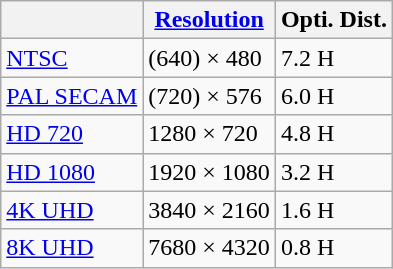<table class="wikitable">
<tr>
<th></th>
<th><a href='#'>Resolution</a></th>
<th>Opti. Dist.</th>
</tr>
<tr>
<td><a href='#'>NTSC</a></td>
<td>(640) × 480</td>
<td>7.2 H</td>
</tr>
<tr>
<td><a href='#'>PAL SECAM</a></td>
<td>(720) × 576</td>
<td>6.0 H</td>
</tr>
<tr>
<td><a href='#'>HD 720</a></td>
<td>1280 × 720</td>
<td>4.8 H</td>
</tr>
<tr>
<td><a href='#'>HD 1080</a></td>
<td>1920 × 1080</td>
<td>3.2 H</td>
</tr>
<tr>
<td><a href='#'>4K UHD</a></td>
<td>3840 × 2160</td>
<td>1.6 H</td>
</tr>
<tr>
<td><a href='#'>8K UHD</a></td>
<td>7680 × 4320</td>
<td>0.8 H</td>
</tr>
</table>
